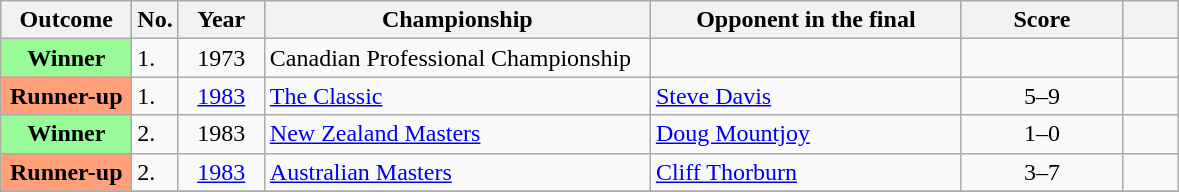<table class="sortable wikitable plainrowheaders">
<tr>
<th scope="col" width="80">Outcome</th>
<th scope="col" width="5">No.</th>
<th scope="col" width="50">Year</th>
<th scope="col" width="250">Championship</th>
<th scope="col" width="200">Opponent in the final</th>
<th scope="col" align="center" width="100">Score</th>
<th scope="col" class="unsortable" width="30"></th>
</tr>
<tr>
<th scope="row" style="background:#98FB98;">Winner</th>
<td>1.</td>
<td align="center">1973</td>
<td>Canadian Professional Championship</td>
<td></td>
<td></td>
<td align="center"></td>
</tr>
<tr>
<th scope="row" style="background:#ffa07a;">Runner-up</th>
<td>1.</td>
<td align="center"><a href='#'>1983</a></td>
<td><a href='#'>The Classic</a></td>
<td> <a href='#'>Steve Davis</a></td>
<td align="center">5–9</td>
<td align="center"></td>
</tr>
<tr>
<th scope="row" style="background:#98FB98">Winner</th>
<td>2.</td>
<td align="center">1983</td>
<td><a href='#'>New Zealand Masters</a></td>
<td> <a href='#'>Doug Mountjoy</a></td>
<td align="center">1–0</td>
<td align="center"></td>
</tr>
<tr>
<th scope="row" style="background:#ffa07a;">Runner-up</th>
<td>2.</td>
<td align="center"><a href='#'>1983</a></td>
<td><a href='#'>Australian Masters</a></td>
<td> <a href='#'>Cliff Thorburn</a></td>
<td align="center">3–7</td>
<td align="center"></td>
</tr>
<tr>
</tr>
</table>
